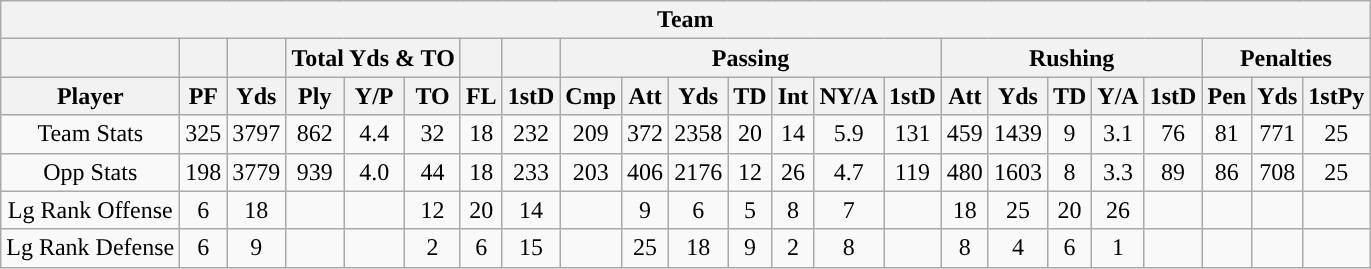<table class="wikitable" style="text-align:center">
<tr>
<th colspan="23">Team</th>
</tr>
<tr>
<th></th>
<th></th>
<th></th>
<th colspan="3">Total Yds & TO</th>
<th></th>
<th></th>
<th colspan="7">Passing</th>
<th colspan="5">Rushing</th>
<th colspan="3">Penalties</th>
</tr>
<tr>
<th>Player</th>
<th>PF</th>
<th>Yds</th>
<th>Ply</th>
<th>Y/P</th>
<th>TO</th>
<th>FL</th>
<th>1stD</th>
<th>Cmp</th>
<th>Att</th>
<th>Yds</th>
<th>TD</th>
<th>Int</th>
<th>NY/A</th>
<th>1stD</th>
<th>Att</th>
<th>Yds</th>
<th>TD</th>
<th>Y/A</th>
<th>1stD</th>
<th>Pen</th>
<th>Yds</th>
<th>1stPy</th>
</tr>
<tr>
<td>Team Stats</td>
<td>325</td>
<td>3797</td>
<td>862</td>
<td>4.4</td>
<td>32</td>
<td>18</td>
<td>232</td>
<td>209</td>
<td>372</td>
<td>2358</td>
<td>20</td>
<td>14</td>
<td>5.9</td>
<td>131</td>
<td>459</td>
<td>1439</td>
<td>9</td>
<td>3.1</td>
<td>76</td>
<td>81</td>
<td>771</td>
<td>25</td>
</tr>
<tr>
<td>Opp Stats</td>
<td>198</td>
<td>3779</td>
<td>939</td>
<td>4.0</td>
<td>44</td>
<td>18</td>
<td>233</td>
<td>203</td>
<td>406</td>
<td>2176</td>
<td>12</td>
<td>26</td>
<td>4.7</td>
<td>119</td>
<td>480</td>
<td>1603</td>
<td>8</td>
<td>3.3</td>
<td>89</td>
<td>86</td>
<td>708</td>
<td>25</td>
</tr>
<tr>
<td>Lg Rank Offense</td>
<td>6</td>
<td>18</td>
<td></td>
<td></td>
<td>12</td>
<td>20</td>
<td>14</td>
<td></td>
<td>9</td>
<td>6</td>
<td>5</td>
<td>8</td>
<td>7</td>
<td></td>
<td>18</td>
<td>25</td>
<td>20</td>
<td>26</td>
<td></td>
<td></td>
<td></td>
<td></td>
</tr>
<tr>
<td>Lg Rank Defense</td>
<td>6</td>
<td>9</td>
<td></td>
<td></td>
<td>2</td>
<td>6</td>
<td>15</td>
<td></td>
<td>25</td>
<td>18</td>
<td>9</td>
<td>2</td>
<td>8</td>
<td></td>
<td>8</td>
<td>4</td>
<td>6</td>
<td>1</td>
<td></td>
<td></td>
<td></td>
<td></td>
</tr>
</table>
